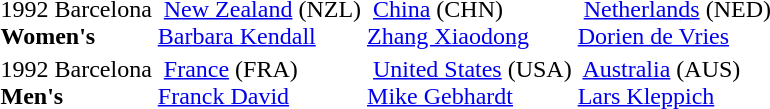<table>
<tr>
<td style="align:center;">1992 Barcelona<br><strong>Women's</strong> <br></td>
<td style="vertical-align:top;"> <a href='#'>New Zealand</a> <span>(NZL)</span><br><a href='#'>Barbara Kendall</a></td>
<td style="vertical-align:top;"> <a href='#'>China</a> <span>(CHN)</span><br><a href='#'>Zhang Xiaodong</a></td>
<td style="vertical-align:top;"> <a href='#'>Netherlands</a> <span>(NED)</span><br><a href='#'>Dorien de Vries</a></td>
</tr>
<tr>
<td style="align:center;">1992 Barcelona<br><strong>Men's</strong> <br></td>
<td style="vertical-align:top;"> <a href='#'>France</a> <span>(FRA)</span><br><a href='#'>Franck David</a></td>
<td style="vertical-align:top;"> <a href='#'>United States</a> <span>(USA)</span><br><a href='#'>Mike Gebhardt</a></td>
<td style="vertical-align:top;"> <a href='#'>Australia</a> <span>(AUS)</span><br><a href='#'>Lars Kleppich</a></td>
</tr>
</table>
